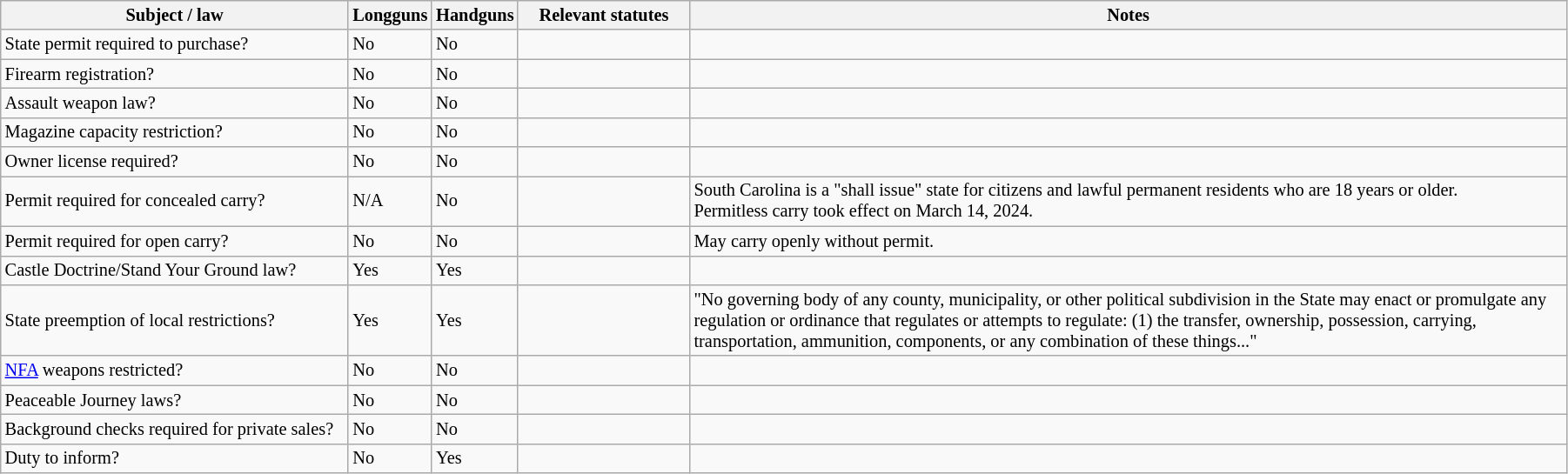<table class="wikitable" style="font-size:85%; width:95%;">
<tr>
<th scope="col" style="width:260px;">Subject / law</th>
<th scope="col" style="width:50px;">Longguns</th>
<th scope="col" style="width:50px;">Handguns</th>
<th scope="col" style="width:125px;">Relevant statutes</th>
<th>Notes</th>
</tr>
<tr>
<td>State permit required to purchase?</td>
<td>No</td>
<td>No</td>
<td></td>
<td></td>
</tr>
<tr>
<td>Firearm registration?</td>
<td>No</td>
<td>No</td>
<td></td>
<td></td>
</tr>
<tr>
<td>Assault weapon law?</td>
<td>No</td>
<td>No</td>
<td></td>
<td></td>
</tr>
<tr>
<td>Magazine capacity restriction?</td>
<td>No</td>
<td>No</td>
<td></td>
<td></td>
</tr>
<tr>
<td>Owner license required?</td>
<td>No</td>
<td>No</td>
<td></td>
<td></td>
</tr>
<tr>
<td>Permit required for concealed carry?</td>
<td>N/A</td>
<td>No</td>
<td></td>
<td>South Carolina is a "shall issue" state for citizens and lawful permanent residents who are 18 years or older.<br>Permitless carry took effect on March 14, 2024.</td>
</tr>
<tr>
<td>Permit required for open carry?</td>
<td>No</td>
<td>No</td>
<td></td>
<td>May carry openly without permit.</td>
</tr>
<tr>
<td>Castle Doctrine/Stand Your Ground law?</td>
<td>Yes</td>
<td>Yes</td>
<td></td>
<td></td>
</tr>
<tr>
<td>State preemption of local restrictions?</td>
<td>Yes</td>
<td>Yes</td>
<td><br></td>
<td>"No governing body of any county, municipality, or other political subdivision in the State may enact or promulgate any regulation or ordinance that regulates or attempts to regulate: (1) the transfer, ownership, possession, carrying, transportation, ammunition, components, or any combination of these things..."</td>
</tr>
<tr>
<td><a href='#'>NFA</a> weapons restricted?</td>
<td>No</td>
<td>No</td>
<td></td>
<td></td>
</tr>
<tr>
<td>Peaceable Journey laws?</td>
<td>No</td>
<td>No</td>
<td></td>
<td></td>
</tr>
<tr>
<td>Background checks required for private sales?</td>
<td>No</td>
<td>No</td>
<td></td>
<td></td>
</tr>
<tr>
<td>Duty to inform?</td>
<td>No</td>
<td>Yes</td>
<td></td>
<td></td>
</tr>
</table>
